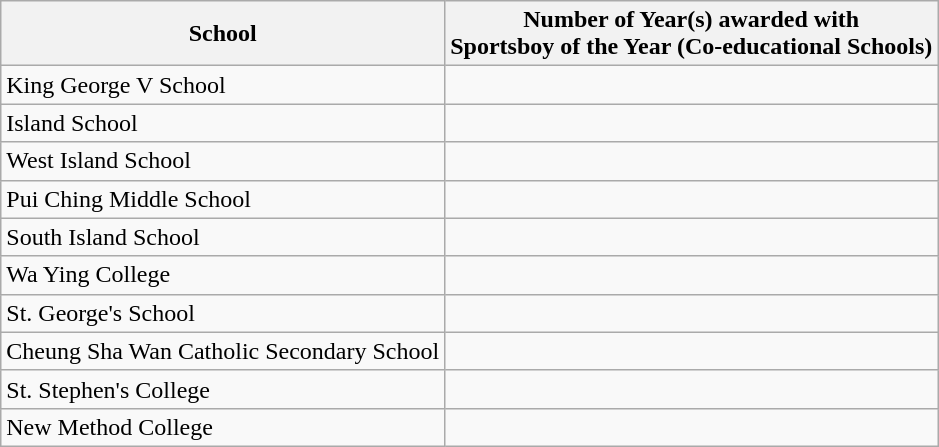<table class="wikitable">
<tr>
<th>School</th>
<th>Number of Year(s) awarded with<br>Sportsboy of the Year (Co-educational Schools)</th>
</tr>
<tr>
<td>King George V School</td>
<td></td>
</tr>
<tr>
<td>Island School</td>
<td></td>
</tr>
<tr>
<td>West Island School</td>
<td></td>
</tr>
<tr>
<td>Pui Ching Middle School</td>
<td></td>
</tr>
<tr>
<td>South Island School</td>
<td></td>
</tr>
<tr>
<td>Wa Ying College</td>
<td></td>
</tr>
<tr>
<td>St. George's School</td>
<td></td>
</tr>
<tr>
<td>Cheung Sha Wan Catholic Secondary School</td>
<td></td>
</tr>
<tr>
<td>St. Stephen's College</td>
<td></td>
</tr>
<tr>
<td>New Method College</td>
<td></td>
</tr>
</table>
